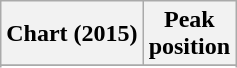<table class="wikitable sortable plainrowheaders" style="text-align:center">
<tr>
<th scope="col">Chart (2015)</th>
<th scope="col">Peak<br>position</th>
</tr>
<tr>
</tr>
<tr>
</tr>
</table>
